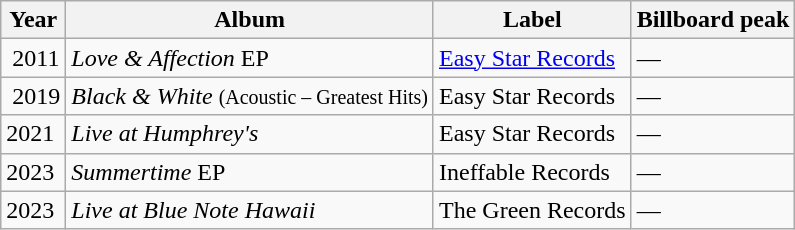<table class="wikitable">
<tr>
<th>Year</th>
<th>Album</th>
<th>Label</th>
<th>Billboard peak</th>
</tr>
<tr>
<td> 2011</td>
<td><em>Love & Affection</em> EP</td>
<td><a href='#'>Easy Star Records</a></td>
<td>—</td>
</tr>
<tr>
<td> 2019</td>
<td><em>Black & White</em> <small>(Acoustic – Greatest Hits)</small></td>
<td>Easy Star Records</td>
<td>—</td>
</tr>
<tr>
<td>2021</td>
<td><em>Live at Humphrey's</em></td>
<td>Easy Star Records</td>
<td>—</td>
</tr>
<tr>
<td>2023</td>
<td><em>Summertime</em> EP</td>
<td>Ineffable Records</td>
<td>—</td>
</tr>
<tr>
<td>2023</td>
<td><em>Live at Blue Note Hawaii</em></td>
<td>The Green Records</td>
<td>—</td>
</tr>
</table>
